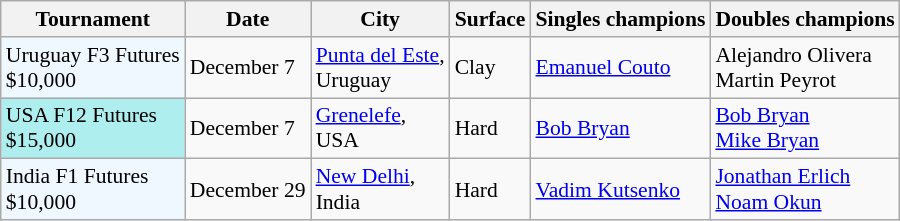<table class="sortable wikitable" style="font-size:90%">
<tr>
<th>Tournament</th>
<th>Date</th>
<th>City</th>
<th>Surface</th>
<th>Singles champions</th>
<th>Doubles champions</th>
</tr>
<tr>
<td style="background:#f0f8ff;">Uruguay F3 Futures<br>$10,000</td>
<td>December 7</td>
<td><a href='#'>Punta del Este</a>,<br>Uruguay</td>
<td>Clay</td>
<td> <a href='#'>Emanuel Couto</a></td>
<td> Alejandro Olivera<br> Martin Peyrot</td>
</tr>
<tr>
<td style="background:#afeeee;">USA F12 Futures<br>$15,000</td>
<td>December 7</td>
<td><a href='#'>Grenelefe</a>,<br>USA</td>
<td>Hard</td>
<td> <a href='#'>Bob Bryan</a></td>
<td> <a href='#'>Bob Bryan</a><br> <a href='#'>Mike Bryan</a></td>
</tr>
<tr>
<td style="background:#f0f8ff;">India F1 Futures<br>$10,000</td>
<td>December 29</td>
<td><a href='#'>New Delhi</a>,<br>India</td>
<td>Hard</td>
<td> <a href='#'>Vadim Kutsenko</a></td>
<td> <a href='#'>Jonathan Erlich</a><br> <a href='#'>Noam Okun</a></td>
</tr>
</table>
